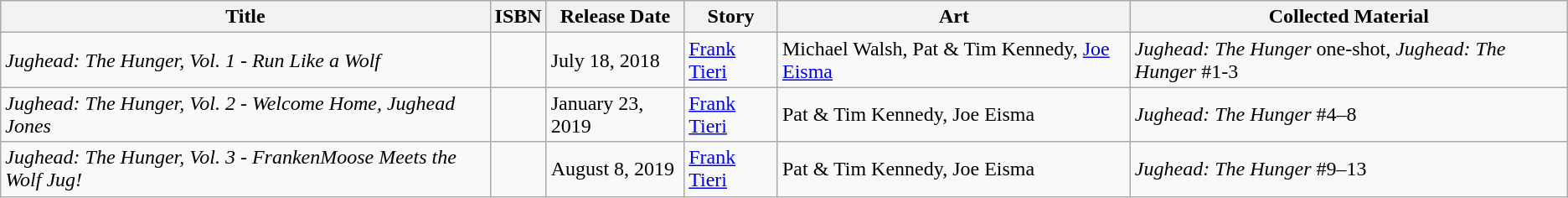<table class="wikitable">
<tr>
<th>Title</th>
<th>ISBN</th>
<th>Release Date</th>
<th>Story</th>
<th>Art</th>
<th>Collected Material</th>
</tr>
<tr>
<td><em>Jughead: The Hunger, Vol. 1 - Run Like a Wolf</em></td>
<td></td>
<td>July 18, 2018</td>
<td><a href='#'>Frank Tieri</a></td>
<td>Michael Walsh, Pat & Tim Kennedy, <a href='#'>Joe Eisma</a></td>
<td><em>Jughead: The Hunger</em> one-shot, <em>Jughead: The Hunger</em> #1-3</td>
</tr>
<tr>
<td><em>Jughead: The Hunger, Vol. 2 - Welcome Home, Jughead Jones</em></td>
<td></td>
<td>January 23, 2019</td>
<td><a href='#'>Frank Tieri</a></td>
<td>Pat & Tim Kennedy, Joe Eisma</td>
<td><em>Jughead: The Hunger</em> #4–8</td>
</tr>
<tr>
<td><em>Jughead: The Hunger, Vol. 3 - FrankenMoose Meets the Wolf Jug!</em></td>
<td></td>
<td>August 8, 2019</td>
<td><a href='#'>Frank Tieri</a></td>
<td>Pat & Tim Kennedy, Joe Eisma</td>
<td><em>Jughead: The Hunger</em> #9–13</td>
</tr>
</table>
